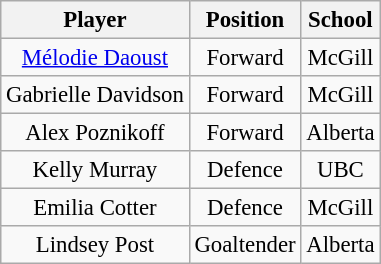<table class="wikitable sortable" style="font-size: 95%;text-align: center;">
<tr>
<th>Player</th>
<th>Position</th>
<th>School</th>
</tr>
<tr>
<td><a href='#'>Mélodie Daoust</a></td>
<td>Forward</td>
<td>McGill</td>
</tr>
<tr>
<td>Gabrielle Davidson</td>
<td>Forward</td>
<td>McGill</td>
</tr>
<tr>
<td>Alex Poznikoff</td>
<td>Forward</td>
<td>Alberta</td>
</tr>
<tr>
<td>Kelly Murray</td>
<td>Defence</td>
<td>UBC</td>
</tr>
<tr>
<td>Emilia Cotter</td>
<td>Defence</td>
<td>McGill</td>
</tr>
<tr>
<td>Lindsey Post</td>
<td>Goaltender</td>
<td>Alberta</td>
</tr>
</table>
